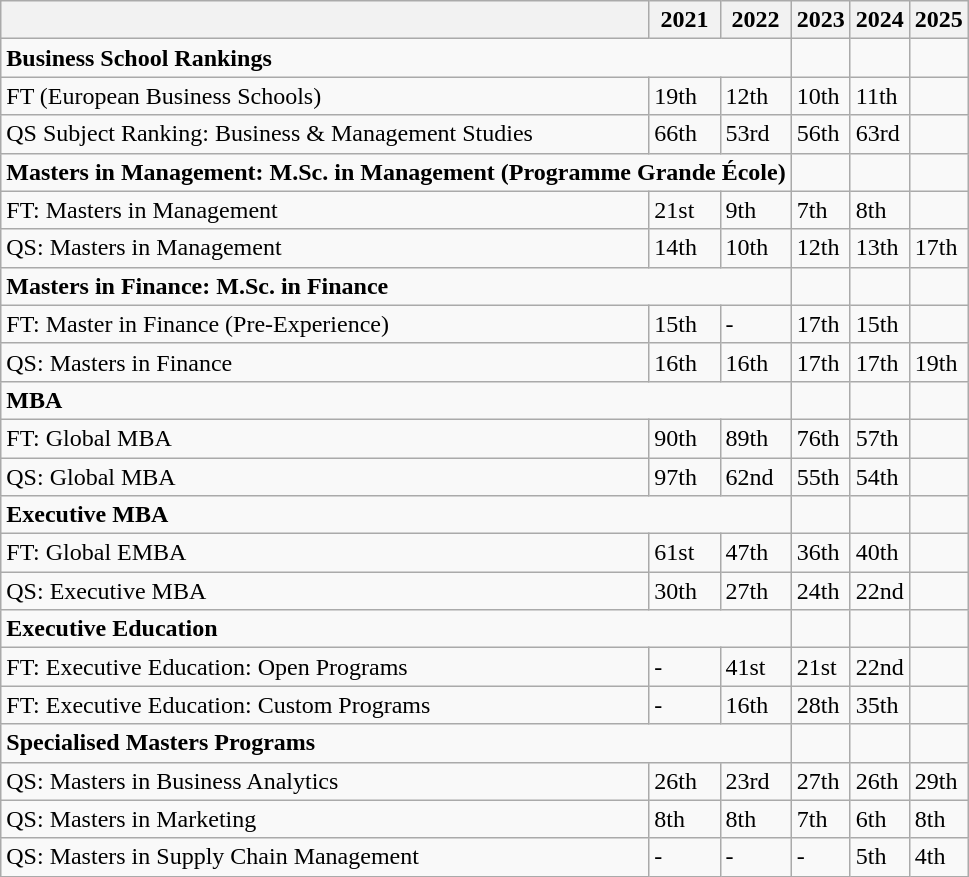<table class="wikitable">
<tr>
<th></th>
<th>2021</th>
<th>2022</th>
<th>2023</th>
<th>2024</th>
<th>2025</th>
</tr>
<tr>
<td colspan="3"><strong>Business School Rankings</strong></td>
<td></td>
<td></td>
<td></td>
</tr>
<tr>
<td>FT (European Business Schools)</td>
<td>19th</td>
<td>12th</td>
<td>10th</td>
<td>11th</td>
<td></td>
</tr>
<tr>
<td>QS Subject Ranking: Business & Management Studies</td>
<td>66th</td>
<td>53rd</td>
<td>56th</td>
<td>63rd</td>
<td></td>
</tr>
<tr>
<td colspan="3"><strong>Masters in Management: M.Sc. in Management (Programme Grande École)</strong></td>
<td></td>
<td></td>
<td></td>
</tr>
<tr>
<td>FT: Masters in Management</td>
<td>21st</td>
<td>9th</td>
<td>7th</td>
<td>8th</td>
<td></td>
</tr>
<tr>
<td>QS: Masters in Management</td>
<td>14th</td>
<td>10th</td>
<td>12th</td>
<td>13th</td>
<td>17th</td>
</tr>
<tr>
<td colspan="3"><strong>Masters in Finance: M.Sc. in Finance</strong></td>
<td></td>
<td></td>
<td></td>
</tr>
<tr>
<td>FT: Master in Finance (Pre-Experience)</td>
<td>15th</td>
<td>-</td>
<td>17th</td>
<td>15th</td>
<td></td>
</tr>
<tr>
<td>QS: Masters in Finance</td>
<td>16th</td>
<td>16th</td>
<td>17th</td>
<td>17th</td>
<td>19th</td>
</tr>
<tr>
<td colspan="3"><strong>MBA</strong></td>
<td></td>
<td></td>
<td></td>
</tr>
<tr>
<td>FT: Global MBA</td>
<td>90th</td>
<td>89th</td>
<td>76th</td>
<td>57th</td>
<td></td>
</tr>
<tr>
<td>QS: Global MBA</td>
<td>97th</td>
<td>62nd</td>
<td>55th</td>
<td>54th</td>
<td></td>
</tr>
<tr>
<td colspan="3"><strong>Executive MBA</strong></td>
<td></td>
<td></td>
<td></td>
</tr>
<tr>
<td>FT: Global EMBA</td>
<td>61st</td>
<td>47th</td>
<td>36th</td>
<td>40th</td>
<td></td>
</tr>
<tr>
<td>QS: Executive MBA</td>
<td>30th</td>
<td>27th</td>
<td>24th</td>
<td>22nd</td>
<td></td>
</tr>
<tr>
<td colspan="3"><strong>Executive Education</strong></td>
<td></td>
<td></td>
<td></td>
</tr>
<tr>
<td>FT: Executive Education: Open Programs</td>
<td>-</td>
<td>41st</td>
<td>21st</td>
<td>22nd</td>
<td></td>
</tr>
<tr>
<td>FT: Executive Education: Custom Programs</td>
<td>-</td>
<td>16th</td>
<td>28th</td>
<td>35th</td>
<td></td>
</tr>
<tr>
<td colspan="3"><strong>Specialised Masters Programs</strong></td>
<td></td>
<td></td>
<td></td>
</tr>
<tr>
<td>QS: Masters in Business Analytics</td>
<td>26th</td>
<td>23rd</td>
<td>27th</td>
<td>26th</td>
<td>29th</td>
</tr>
<tr>
<td>QS: Masters in Marketing</td>
<td>8th</td>
<td>8th</td>
<td>7th</td>
<td>6th</td>
<td>8th</td>
</tr>
<tr>
<td>QS: Masters in Supply Chain Management</td>
<td>-</td>
<td>-</td>
<td>-</td>
<td>5th</td>
<td>4th</td>
</tr>
</table>
